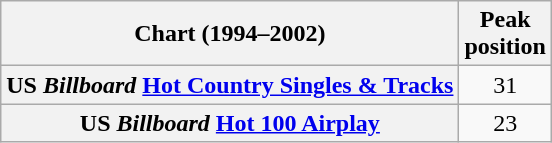<table class="wikitable sortable plainrowheaders">
<tr>
<th scope="col">Chart (1994–2002)</th>
<th scope="col">Peak<br>position</th>
</tr>
<tr>
<th scope="row">US <em>Billboard</em> <a href='#'>Hot Country Singles & Tracks</a></th>
<td align="center">31</td>
</tr>
<tr>
<th scope="row">US <em>Billboard</em> <a href='#'>Hot 100 Airplay</a></th>
<td align="center">23</td>
</tr>
</table>
